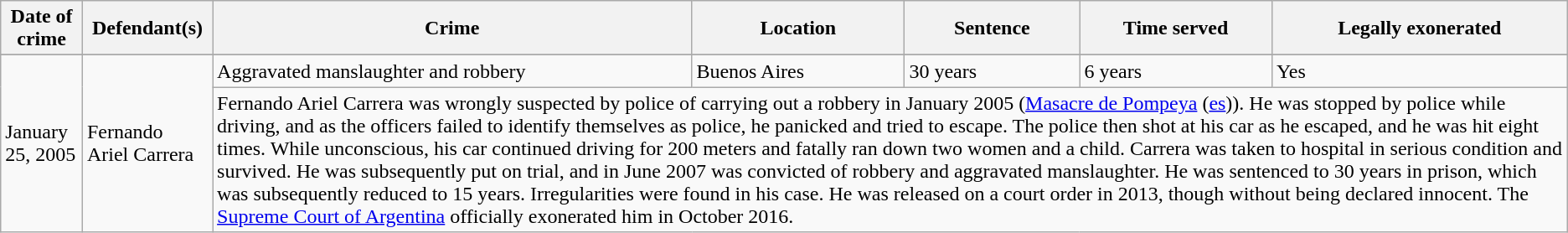<table class="wikitable sortable">
<tr>
<th>Date of crime</th>
<th>Defendant(s)</th>
<th>Crime</th>
<th>Location</th>
<th>Sentence</th>
<th>Time served</th>
<th>Legally exonerated</th>
</tr>
<tr>
</tr>
<tr ->
<td rowspan="2">January 25, 2005</td>
<td rowspan="2">Fernando Ariel Carrera</td>
<td>Aggravated manslaughter and robbery</td>
<td>Buenos Aires</td>
<td>30 years</td>
<td>6 years</td>
<td>Yes</td>
</tr>
<tr>
<td colspan=5>Fernando Ariel Carrera was wrongly suspected by police of carrying out a robbery in January 2005 (<a href='#'>Masacre de Pompeya</a> (<a href='#'>es</a>)). He was stopped by police while driving, and as the officers failed to identify themselves as police, he panicked and tried to escape. The police then shot at his car as he escaped, and he was hit eight times. While unconscious, his car continued driving for 200 meters and fatally ran down two women and a child. Carrera was taken to hospital in serious condition and survived. He was subsequently put on trial, and in June 2007 was convicted of robbery and aggravated manslaughter. He was sentenced to 30 years in prison, which was subsequently reduced to 15 years. Irregularities were found in his case. He was released on a court order in 2013, though without being declared innocent. The <a href='#'>Supreme Court of Argentina</a> officially exonerated him in October 2016.</td>
</tr>
</table>
